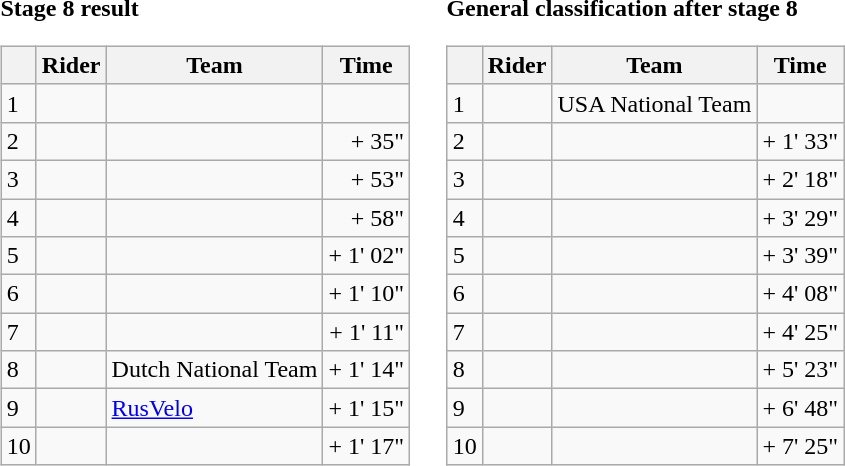<table>
<tr>
<td><strong>Stage 8 result</strong><br><table class="wikitable">
<tr>
<th></th>
<th>Rider</th>
<th>Team</th>
<th>Time</th>
</tr>
<tr>
<td>1</td>
<td></td>
<td></td>
<td align="right"></td>
</tr>
<tr>
<td>2</td>
<td></td>
<td></td>
<td align="right">+ 35"</td>
</tr>
<tr>
<td>3</td>
<td></td>
<td></td>
<td align="right">+ 53"</td>
</tr>
<tr>
<td>4</td>
<td></td>
<td></td>
<td align="right">+ 58"</td>
</tr>
<tr>
<td>5</td>
<td></td>
<td></td>
<td align="right">+ 1' 02"</td>
</tr>
<tr>
<td>6</td>
<td></td>
<td></td>
<td align="right">+ 1' 10"</td>
</tr>
<tr>
<td>7</td>
<td></td>
<td></td>
<td align="right">+ 1' 11"</td>
</tr>
<tr>
<td>8</td>
<td></td>
<td>Dutch National Team</td>
<td align="right">+ 1' 14"</td>
</tr>
<tr>
<td>9</td>
<td></td>
<td><a href='#'>RusVelo</a></td>
<td align="right">+ 1' 15"</td>
</tr>
<tr>
<td>10</td>
<td></td>
<td></td>
<td align="right">+ 1' 17"</td>
</tr>
</table>
</td>
<td></td>
<td><strong>General classification after stage 8</strong><br><table class="wikitable">
<tr>
<th></th>
<th>Rider</th>
<th>Team</th>
<th>Time</th>
</tr>
<tr>
<td>1</td>
<td> </td>
<td>USA National Team</td>
<td align="right"></td>
</tr>
<tr>
<td>2</td>
<td> </td>
<td></td>
<td align="right">+ 1' 33"</td>
</tr>
<tr>
<td>3</td>
<td></td>
<td></td>
<td align="right">+ 2' 18"</td>
</tr>
<tr>
<td>4</td>
<td></td>
<td></td>
<td align="right">+ 3' 29"</td>
</tr>
<tr>
<td>5</td>
<td></td>
<td></td>
<td align="right">+ 3' 39"</td>
</tr>
<tr>
<td>6</td>
<td> </td>
<td></td>
<td align="right">+ 4' 08"</td>
</tr>
<tr>
<td>7</td>
<td> </td>
<td></td>
<td align="right">+ 4' 25"</td>
</tr>
<tr>
<td>8</td>
<td></td>
<td></td>
<td align="right">+ 5' 23"</td>
</tr>
<tr>
<td>9</td>
<td></td>
<td></td>
<td align="right">+ 6' 48"</td>
</tr>
<tr>
<td>10</td>
<td></td>
<td></td>
<td align="right">+ 7' 25"</td>
</tr>
</table>
</td>
</tr>
</table>
